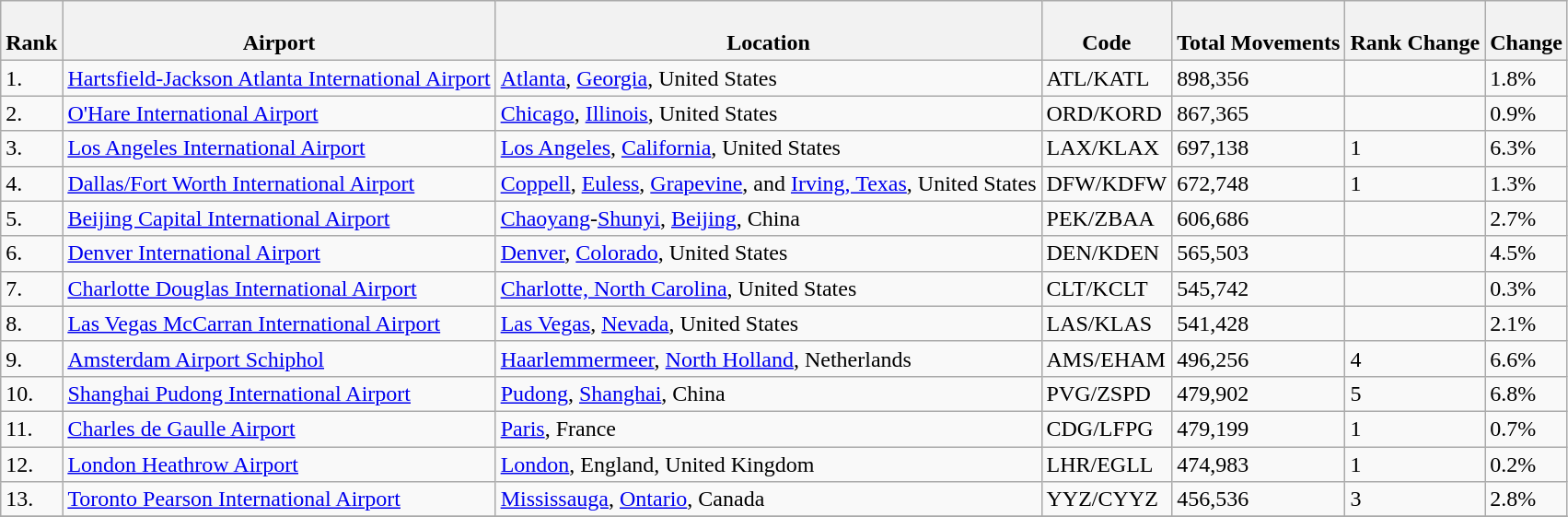<table class="wikitable sortable"  width="align=">
<tr>
<th><br>Rank</th>
<th><br>Airport</th>
<th><br>Location</th>
<th><br>Code</th>
<th><br>Total Movements</th>
<th><br>Rank Change</th>
<th><br>Change</th>
</tr>
<tr>
<td>1.</td>
<td> <a href='#'>Hartsfield-Jackson Atlanta International Airport</a></td>
<td><a href='#'>Atlanta</a>, <a href='#'>Georgia</a>, United States</td>
<td>ATL/KATL</td>
<td>898,356</td>
<td></td>
<td> 1.8%</td>
</tr>
<tr>
<td>2.</td>
<td> <a href='#'>O'Hare International Airport</a></td>
<td><a href='#'>Chicago</a>, <a href='#'>Illinois</a>, United States</td>
<td>ORD/KORD</td>
<td>867,365</td>
<td></td>
<td> 0.9%</td>
</tr>
<tr>
<td>3.</td>
<td> <a href='#'>Los Angeles International Airport</a></td>
<td><a href='#'>Los Angeles</a>, <a href='#'>California</a>, United States</td>
<td>LAX/KLAX</td>
<td>697,138</td>
<td> 1</td>
<td> 6.3%</td>
</tr>
<tr>
<td>4.</td>
<td> <a href='#'>Dallas/Fort Worth International Airport</a></td>
<td><a href='#'>Coppell</a>, <a href='#'>Euless</a>, <a href='#'>Grapevine</a>, and <a href='#'>Irving, Texas</a>, United States</td>
<td>DFW/KDFW</td>
<td>672,748</td>
<td> 1</td>
<td> 1.3%</td>
</tr>
<tr>
<td>5.</td>
<td> <a href='#'>Beijing Capital International Airport</a></td>
<td><a href='#'>Chaoyang</a>-<a href='#'>Shunyi</a>, <a href='#'>Beijing</a>, China</td>
<td>PEK/ZBAA</td>
<td>606,686</td>
<td></td>
<td> 2.7%</td>
</tr>
<tr>
<td>6.</td>
<td> <a href='#'>Denver International Airport</a></td>
<td><a href='#'>Denver</a>, <a href='#'>Colorado</a>, United States</td>
<td>DEN/KDEN</td>
<td>565,503</td>
<td></td>
<td> 4.5%</td>
</tr>
<tr>
<td>7.</td>
<td> <a href='#'>Charlotte Douglas International Airport</a></td>
<td><a href='#'>Charlotte, North Carolina</a>, United States</td>
<td>CLT/KCLT</td>
<td>545,742</td>
<td></td>
<td> 0.3%</td>
</tr>
<tr>
<td>8.</td>
<td> <a href='#'>Las Vegas McCarran International Airport</a></td>
<td><a href='#'>Las Vegas</a>, <a href='#'>Nevada</a>, United States</td>
<td>LAS/KLAS</td>
<td>541,428</td>
<td></td>
<td> 2.1%</td>
</tr>
<tr>
<td>9.</td>
<td> <a href='#'>Amsterdam Airport Schiphol</a></td>
<td><a href='#'>Haarlemmermeer</a>, <a href='#'>North Holland</a>, Netherlands</td>
<td>AMS/EHAM</td>
<td>496,256</td>
<td> 4</td>
<td> 6.6%</td>
</tr>
<tr>
<td>10.</td>
<td> <a href='#'>Shanghai Pudong International Airport</a></td>
<td><a href='#'>Pudong</a>, <a href='#'>Shanghai</a>, China</td>
<td>PVG/ZSPD</td>
<td>479,902</td>
<td> 5</td>
<td> 6.8%</td>
</tr>
<tr>
<td>11.</td>
<td> <a href='#'>Charles de Gaulle Airport</a></td>
<td><a href='#'>Paris</a>, France</td>
<td>CDG/LFPG</td>
<td>479,199</td>
<td> 1</td>
<td> 0.7%</td>
</tr>
<tr>
<td>12.</td>
<td> <a href='#'>London Heathrow Airport</a></td>
<td><a href='#'>London</a>, England, United Kingdom</td>
<td>LHR/EGLL</td>
<td>474,983</td>
<td> 1</td>
<td> 0.2%</td>
</tr>
<tr>
<td>13.</td>
<td> <a href='#'>Toronto Pearson International Airport</a></td>
<td><a href='#'>Mississauga</a>, <a href='#'>Ontario</a>, Canada</td>
<td>YYZ/CYYZ</td>
<td>456,536</td>
<td> 3</td>
<td> 2.8%</td>
</tr>
<tr>
</tr>
</table>
